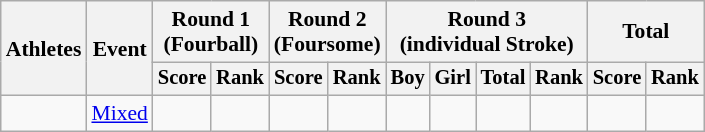<table class="wikitable" style="font-size:90%">
<tr>
<th rowspan="2">Athletes</th>
<th rowspan="2">Event</th>
<th colspan="2">Round 1<br>(Fourball)</th>
<th colspan="2">Round 2<br>(Foursome)</th>
<th colspan="4">Round 3<br>(individual Stroke)</th>
<th colspan="2">Total</th>
</tr>
<tr style="font-size:95%">
<th>Score</th>
<th>Rank</th>
<th>Score</th>
<th>Rank</th>
<th>Boy</th>
<th>Girl</th>
<th>Total</th>
<th>Rank</th>
<th>Score</th>
<th>Rank</th>
</tr>
<tr align=center>
<td align=left><br></td>
<td align=left><a href='#'>Mixed</a></td>
<td></td>
<td></td>
<td></td>
<td></td>
<td></td>
<td></td>
<td></td>
<td></td>
<td></td>
<td></td>
</tr>
</table>
